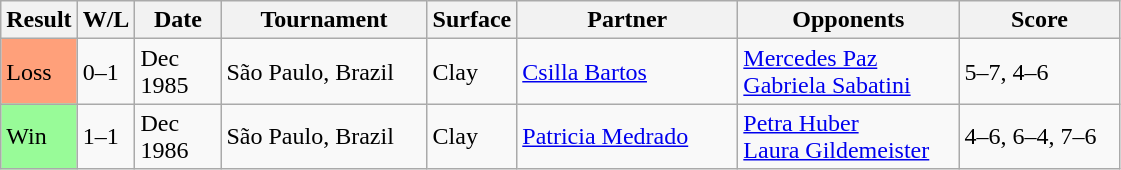<table class="sortable wikitable">
<tr>
<th>Result</th>
<th style="width:28px" class="unsortable">W/L</th>
<th style="width:50px">Date</th>
<th style="width:130px">Tournament</th>
<th style="width:50px">Surface</th>
<th style="width:140px">Partner</th>
<th style="width:140px">Opponents</th>
<th style="width:100px" class="unsortable">Score</th>
</tr>
<tr>
<td style="background:#ffa07a;">Loss</td>
<td>0–1</td>
<td>Dec 1985</td>
<td>São Paulo, Brazil</td>
<td>Clay</td>
<td> <a href='#'>Csilla Bartos</a></td>
<td> <a href='#'>Mercedes Paz</a><br> <a href='#'>Gabriela Sabatini</a></td>
<td>5–7, 4–6</td>
</tr>
<tr>
<td style="background:#98fb98;">Win</td>
<td>1–1</td>
<td>Dec 1986</td>
<td>São Paulo, Brazil</td>
<td>Clay</td>
<td> <a href='#'>Patricia Medrado</a></td>
<td> <a href='#'>Petra Huber</a><br> <a href='#'>Laura Gildemeister</a></td>
<td>4–6, 6–4, 7–6</td>
</tr>
</table>
